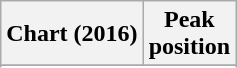<table class="wikitable sortable plainrowheaders" style="text-align:center">
<tr>
<th scope="col">Chart (2016)</th>
<th scope="col">Peak<br> position</th>
</tr>
<tr>
</tr>
<tr>
</tr>
<tr>
</tr>
</table>
